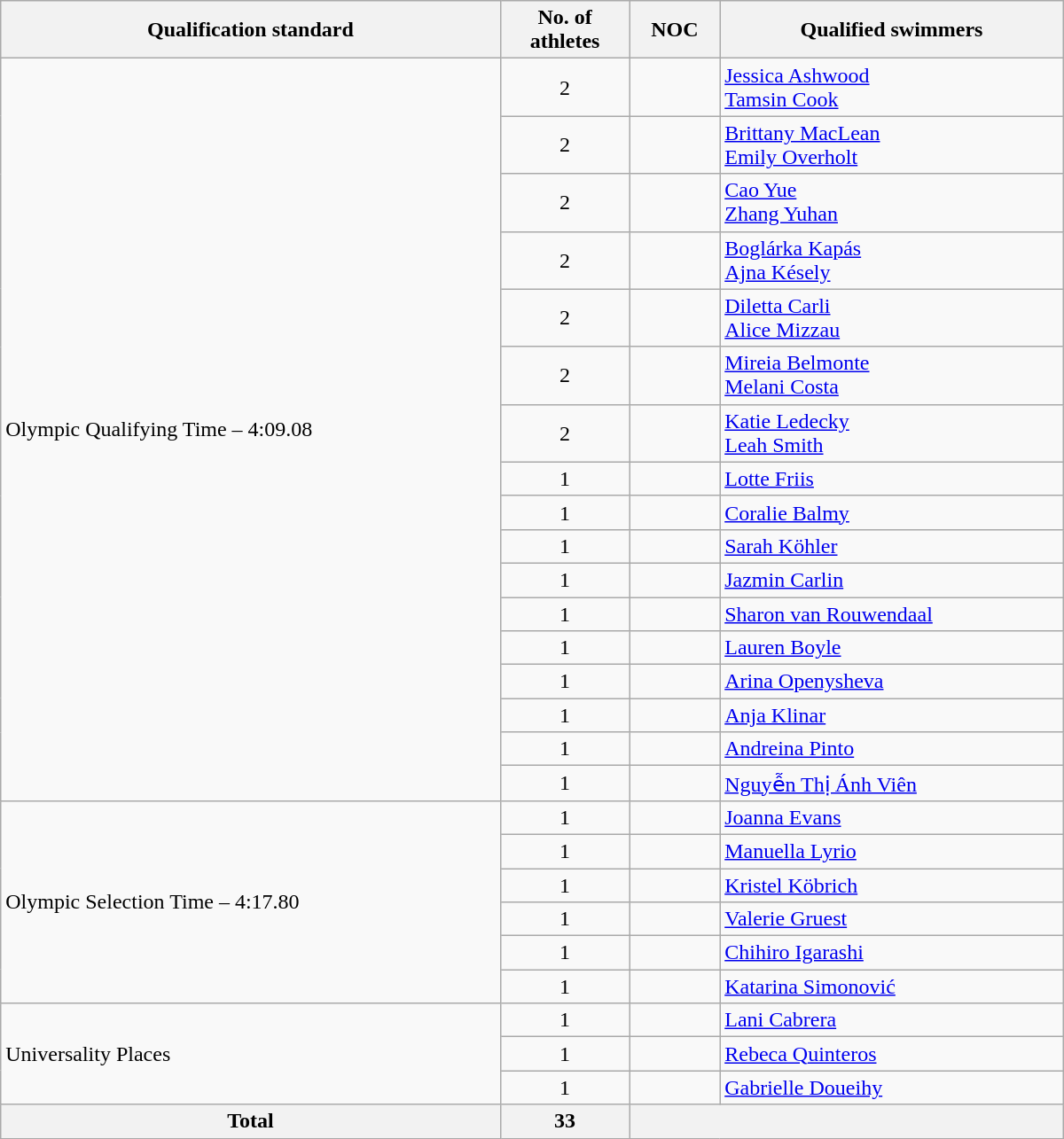<table class=wikitable style="text-align:left" width=800>
<tr>
<th>Qualification standard</th>
<th width=90>No. of athletes</th>
<th>NOC</th>
<th>Qualified swimmers</th>
</tr>
<tr>
<td rowspan=17>Olympic Qualifying Time – 4:09.08</td>
<td align=center>2</td>
<td></td>
<td><a href='#'>Jessica Ashwood</a><br><a href='#'>Tamsin Cook</a></td>
</tr>
<tr>
<td align=center>2</td>
<td></td>
<td><a href='#'>Brittany MacLean</a><br><a href='#'>Emily Overholt</a></td>
</tr>
<tr>
<td align=center>2</td>
<td></td>
<td><a href='#'>Cao Yue</a><br><a href='#'>Zhang Yuhan</a></td>
</tr>
<tr>
<td align=center>2</td>
<td></td>
<td><a href='#'>Boglárka Kapás</a><br><a href='#'>Ajna Késely</a></td>
</tr>
<tr>
<td align=center>2</td>
<td></td>
<td><a href='#'>Diletta Carli</a><br><a href='#'>Alice Mizzau</a></td>
</tr>
<tr>
<td align=center>2</td>
<td></td>
<td><a href='#'>Mireia Belmonte</a><br><a href='#'>Melani Costa</a></td>
</tr>
<tr>
<td align=center>2</td>
<td></td>
<td><a href='#'>Katie Ledecky</a><br><a href='#'>Leah Smith</a></td>
</tr>
<tr>
<td align=center>1</td>
<td></td>
<td><a href='#'>Lotte Friis</a></td>
</tr>
<tr>
<td align=center>1</td>
<td></td>
<td><a href='#'>Coralie Balmy</a></td>
</tr>
<tr>
<td align=center>1</td>
<td></td>
<td><a href='#'>Sarah Köhler</a></td>
</tr>
<tr>
<td align=center>1</td>
<td></td>
<td><a href='#'>Jazmin Carlin</a></td>
</tr>
<tr>
<td align=center>1</td>
<td></td>
<td><a href='#'>Sharon van Rouwendaal</a></td>
</tr>
<tr>
<td align=center>1</td>
<td></td>
<td><a href='#'>Lauren Boyle</a></td>
</tr>
<tr>
<td align=center>1</td>
<td></td>
<td><a href='#'>Arina Openysheva</a></td>
</tr>
<tr>
<td align=center>1</td>
<td></td>
<td><a href='#'>Anja Klinar</a></td>
</tr>
<tr>
<td align=center>1</td>
<td></td>
<td><a href='#'>Andreina Pinto</a></td>
</tr>
<tr>
<td align=center>1</td>
<td></td>
<td><a href='#'>Nguyễn Thị Ánh Viên</a></td>
</tr>
<tr>
<td rowspan=6>Olympic Selection Time – 4:17.80</td>
<td align=center>1</td>
<td></td>
<td><a href='#'>Joanna Evans</a></td>
</tr>
<tr>
<td align=center>1</td>
<td></td>
<td><a href='#'>Manuella Lyrio</a></td>
</tr>
<tr>
<td align=center>1</td>
<td></td>
<td><a href='#'>Kristel Köbrich</a></td>
</tr>
<tr>
<td align=center>1</td>
<td></td>
<td><a href='#'>Valerie Gruest</a></td>
</tr>
<tr>
<td align=center>1</td>
<td></td>
<td><a href='#'>Chihiro Igarashi</a></td>
</tr>
<tr>
<td align=center>1</td>
<td></td>
<td><a href='#'>Katarina Simonović</a></td>
</tr>
<tr>
<td rowspan=3>Universality Places</td>
<td align=center>1</td>
<td></td>
<td><a href='#'>Lani Cabrera</a></td>
</tr>
<tr>
<td align=center>1</td>
<td></td>
<td><a href='#'>Rebeca Quinteros</a></td>
</tr>
<tr>
<td align=center>1</td>
<td></td>
<td><a href='#'>Gabrielle Doueihy</a></td>
</tr>
<tr>
<th><strong>Total</strong></th>
<th>33</th>
<th colspan=2></th>
</tr>
</table>
